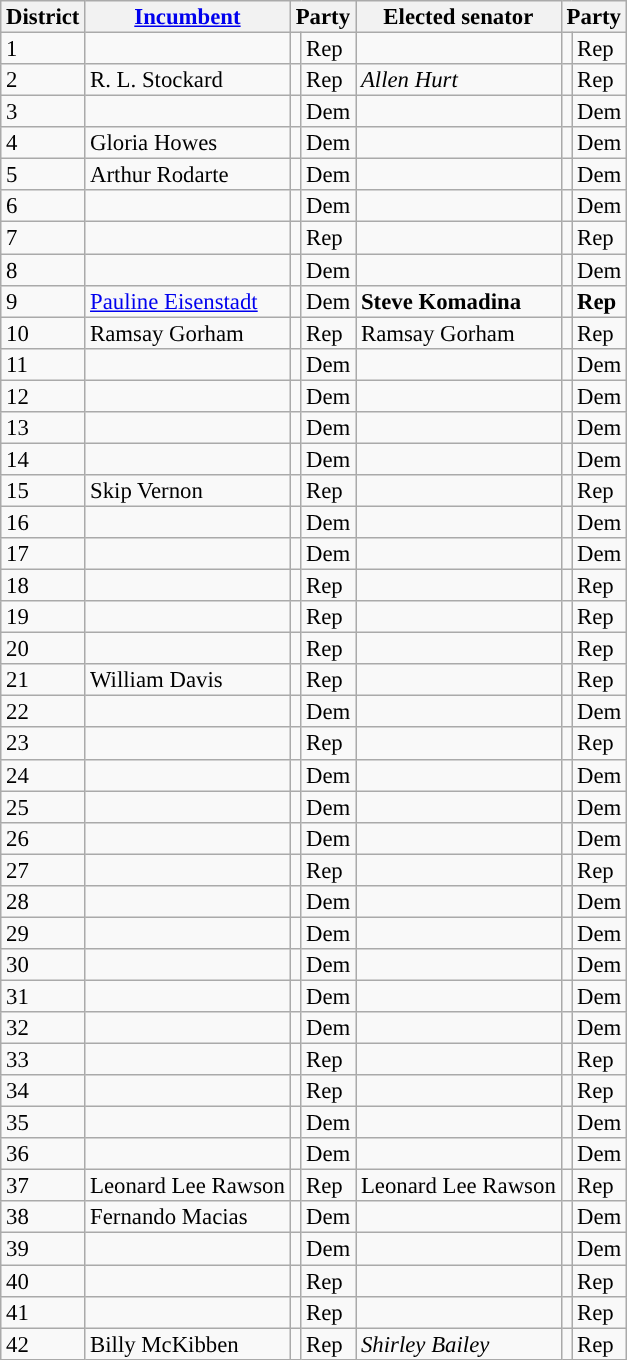<table class="wikitable sortable" style="font-size:95%;line-height:14px;">
<tr>
<th>District</th>
<th><a href='#'>Incumbent</a></th>
<th colspan=2>Party</th>
<th>Elected senator</th>
<th colspan=2>Party</th>
</tr>
<tr>
<td>1</td>
<td></td>
<td style="background:"></td>
<td>Rep</td>
<td><em></em></td>
<td style="background:"></td>
<td>Rep</td>
</tr>
<tr>
<td>2</td>
<td>R. L. Stockard</td>
<td style="background:"></td>
<td>Rep</td>
<td><em>Allen Hurt</em></td>
<td style="background:"></td>
<td>Rep</td>
</tr>
<tr>
<td>3</td>
<td></td>
<td style="background:"></td>
<td>Dem</td>
<td></td>
<td style="background:"></td>
<td>Dem</td>
</tr>
<tr>
<td>4</td>
<td>Gloria Howes</td>
<td style="background:"></td>
<td>Dem</td>
<td><em></em></td>
<td style="background:"></td>
<td>Dem</td>
</tr>
<tr>
<td>5</td>
<td>Arthur Rodarte</td>
<td style="background:"></td>
<td>Dem</td>
<td><em></em></td>
<td style="background:"></td>
<td>Dem</td>
</tr>
<tr>
<td>6</td>
<td></td>
<td style="background:"></td>
<td>Dem</td>
<td></td>
<td style="background:"></td>
<td>Dem</td>
</tr>
<tr>
<td>7</td>
<td></td>
<td style="background:"></td>
<td>Rep</td>
<td></td>
<td style="background:"></td>
<td>Rep</td>
</tr>
<tr>
<td>8</td>
<td></td>
<td style="background:"></td>
<td>Dem</td>
<td></td>
<td style="background:"></td>
<td>Dem</td>
</tr>
<tr>
<td>9</td>
<td><a href='#'>Pauline Eisenstadt</a></td>
<td style="background:"></td>
<td>Dem</td>
<td><strong>Steve Komadina</strong></td>
<td style="background:"></td>
<td><strong>Rep</strong></td>
</tr>
<tr>
<td>10</td>
<td>Ramsay Gorham</td>
<td style="background:"></td>
<td>Rep</td>
<td>Ramsay Gorham</td>
<td style="background:"></td>
<td>Rep</td>
</tr>
<tr>
<td>11</td>
<td></td>
<td style="background:"></td>
<td>Dem</td>
<td></td>
<td style="background:"></td>
<td>Dem</td>
</tr>
<tr>
<td>12</td>
<td></td>
<td style="background:"></td>
<td>Dem</td>
<td></td>
<td style="background:"></td>
<td>Dem</td>
</tr>
<tr>
<td>13</td>
<td></td>
<td style="background:"></td>
<td>Dem</td>
<td></td>
<td style="background:"></td>
<td>Dem</td>
</tr>
<tr>
<td>14</td>
<td></td>
<td style="background:"></td>
<td>Dem</td>
<td></td>
<td style="background:"></td>
<td>Dem</td>
</tr>
<tr>
<td>15</td>
<td>Skip Vernon</td>
<td style="background:"></td>
<td>Rep</td>
<td><em></em></td>
<td style="background:"></td>
<td>Rep</td>
</tr>
<tr>
<td>16</td>
<td></td>
<td style="background:"></td>
<td>Dem</td>
<td></td>
<td style="background:"></td>
<td>Dem</td>
</tr>
<tr>
<td>17</td>
<td></td>
<td style="background:"></td>
<td>Dem</td>
<td></td>
<td style="background:"></td>
<td>Dem</td>
</tr>
<tr>
<td>18</td>
<td></td>
<td style="background:"></td>
<td>Rep</td>
<td></td>
<td style="background:"></td>
<td>Rep</td>
</tr>
<tr>
<td>19</td>
<td></td>
<td style="background:"></td>
<td>Rep</td>
<td></td>
<td style="background:"></td>
<td>Rep</td>
</tr>
<tr>
<td>20</td>
<td></td>
<td style="background:"></td>
<td>Rep</td>
<td></td>
<td style="background:"></td>
<td>Rep</td>
</tr>
<tr>
<td>21</td>
<td>William Davis</td>
<td style="background:"></td>
<td>Rep</td>
<td><em></em></td>
<td style="background:"></td>
<td>Rep</td>
</tr>
<tr>
<td>22</td>
<td></td>
<td style="background:"></td>
<td>Dem</td>
<td></td>
<td style="background:"></td>
<td>Dem</td>
</tr>
<tr>
<td>23</td>
<td></td>
<td style="background:"></td>
<td>Rep</td>
<td></td>
<td style="background:"></td>
<td>Rep</td>
</tr>
<tr>
<td>24</td>
<td></td>
<td style="background:"></td>
<td>Dem</td>
<td></td>
<td style="background:"></td>
<td>Dem</td>
</tr>
<tr>
<td>25</td>
<td></td>
<td style="background:"></td>
<td>Dem</td>
<td></td>
<td style="background:"></td>
<td>Dem</td>
</tr>
<tr>
<td>26</td>
<td></td>
<td style="background:"></td>
<td>Dem</td>
<td><em></em></td>
<td style="background:"></td>
<td>Dem</td>
</tr>
<tr>
<td>27</td>
<td></td>
<td style="background:"></td>
<td>Rep</td>
<td></td>
<td style="background:"></td>
<td>Rep</td>
</tr>
<tr>
<td>28</td>
<td></td>
<td style="background:"></td>
<td>Dem</td>
<td></td>
<td style="background:"></td>
<td>Dem</td>
</tr>
<tr>
<td>29</td>
<td></td>
<td style="background:"></td>
<td>Dem</td>
<td></td>
<td style="background:"></td>
<td>Dem</td>
</tr>
<tr>
<td>30</td>
<td></td>
<td style="background:"></td>
<td>Dem</td>
<td></td>
<td style="background:"></td>
<td>Dem</td>
</tr>
<tr>
<td>31</td>
<td></td>
<td style="background:"></td>
<td>Dem</td>
<td></td>
<td style="background:"></td>
<td>Dem</td>
</tr>
<tr>
<td>32</td>
<td></td>
<td style="background:"></td>
<td>Dem</td>
<td></td>
<td style="background:"></td>
<td>Dem</td>
</tr>
<tr>
<td>33</td>
<td></td>
<td style="background:"></td>
<td>Rep</td>
<td></td>
<td style="background:"></td>
<td>Rep</td>
</tr>
<tr>
<td>34</td>
<td></td>
<td style="background:"></td>
<td>Rep</td>
<td></td>
<td style="background:"></td>
<td>Rep</td>
</tr>
<tr>
<td>35</td>
<td></td>
<td style="background:"></td>
<td>Dem</td>
<td></td>
<td style="background:"></td>
<td>Dem</td>
</tr>
<tr>
<td>36</td>
<td></td>
<td style="background:"></td>
<td>Dem</td>
<td></td>
<td style="background:"></td>
<td>Dem</td>
</tr>
<tr>
<td>37</td>
<td>Leonard Lee Rawson</td>
<td style="background:"></td>
<td>Rep</td>
<td>Leonard Lee Rawson</td>
<td style="background:"></td>
<td>Rep</td>
</tr>
<tr>
<td>38</td>
<td>Fernando Macias</td>
<td style="background:"></td>
<td>Dem</td>
<td><em></em></td>
<td style="background:"></td>
<td>Dem</td>
</tr>
<tr>
<td>39</td>
<td></td>
<td style="background:"></td>
<td>Dem</td>
<td></td>
<td style="background:"></td>
<td>Dem</td>
</tr>
<tr>
<td>40</td>
<td></td>
<td style="background:"></td>
<td>Rep</td>
<td></td>
<td style="background:"></td>
<td>Rep</td>
</tr>
<tr>
<td>41</td>
<td></td>
<td style="background:"></td>
<td>Rep</td>
<td></td>
<td style="background:"></td>
<td>Rep</td>
</tr>
<tr>
<td>42</td>
<td>Billy McKibben</td>
<td style="background:"></td>
<td>Rep</td>
<td><em>Shirley Bailey</em></td>
<td style="background:"></td>
<td>Rep</td>
</tr>
</table>
